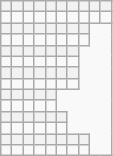<table class="wikitable" style="text-align: center;">
<tr>
<th></th>
<th></th>
<th></th>
<th></th>
<th></th>
<th></th>
<th></th>
<th></th>
<th></th>
<th></th>
</tr>
<tr>
<td></td>
<td></td>
<td></td>
<td></td>
<td></td>
<td></td>
<td></td>
<td></td>
<td></td>
<td></td>
</tr>
<tr>
<th></th>
<th></th>
<th></th>
<th></th>
<th></th>
<th></th>
<th></th>
<th></th>
</tr>
<tr>
<td></td>
<td></td>
<td></td>
<td></td>
<td></td>
<td></td>
<td></td>
<td></td>
</tr>
<tr>
<th></th>
<th></th>
<th></th>
<th></th>
<th></th>
<th></th>
<th></th>
</tr>
<tr>
<td></td>
<td></td>
<td></td>
<td></td>
<td></td>
<td></td>
<td></td>
</tr>
<tr>
<th></th>
<th></th>
<th></th>
<th></th>
<th></th>
<th></th>
<th></th>
</tr>
<tr>
<td></td>
<td></td>
<td></td>
<td></td>
<td></td>
<td></td>
<td></td>
</tr>
<tr>
<th></th>
<th></th>
<th></th>
<th></th>
<th></th>
</tr>
<tr>
<td></td>
<td></td>
<td></td>
<td></td>
<td></td>
</tr>
<tr>
<th></th>
<th></th>
<th></th>
<th></th>
<th></th>
<th></th>
</tr>
<tr>
<td></td>
<td></td>
<td></td>
<td></td>
<td></td>
<td></td>
</tr>
<tr>
<th></th>
<th></th>
<th></th>
<th></th>
<th></th>
<th></th>
<th></th>
<th></th>
</tr>
<tr>
<td></td>
<td></td>
<td></td>
<td></td>
<td></td>
<td></td>
<td></td>
<td></td>
</tr>
</table>
